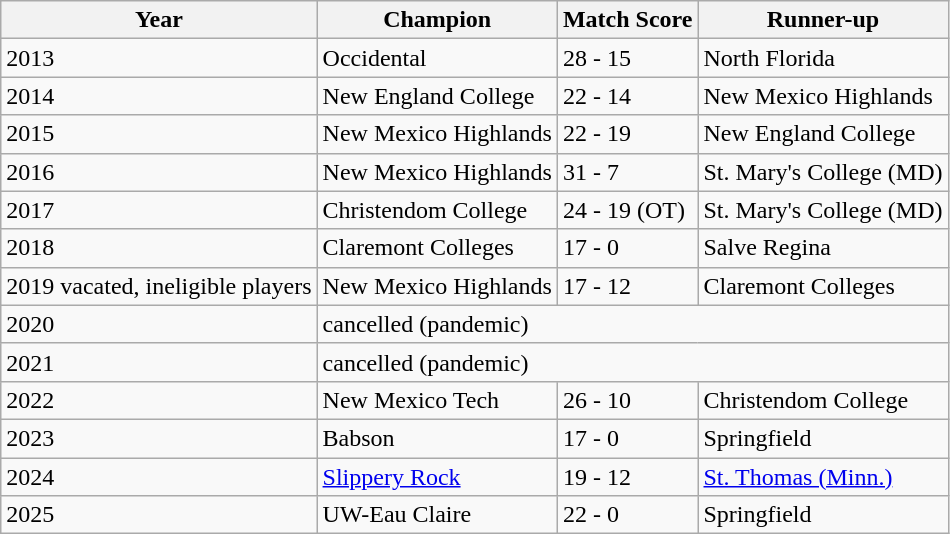<table class="wikitable">
<tr>
<th>Year</th>
<th>Champion</th>
<th>Match Score</th>
<th>Runner-up</th>
</tr>
<tr>
<td>2013</td>
<td>Occidental</td>
<td>28 - 15</td>
<td>North Florida</td>
</tr>
<tr>
<td>2014</td>
<td>New England College</td>
<td>22 - 14</td>
<td>New Mexico Highlands</td>
</tr>
<tr>
<td>2015</td>
<td>New Mexico Highlands</td>
<td>22 - 19</td>
<td>New England College</td>
</tr>
<tr>
<td>2016</td>
<td>New Mexico Highlands</td>
<td>31 - 7</td>
<td>St. Mary's College (MD)</td>
</tr>
<tr>
<td>2017</td>
<td>Christendom College</td>
<td>24 - 19 (OT)</td>
<td>St. Mary's College (MD)</td>
</tr>
<tr>
<td>2018</td>
<td>Claremont Colleges</td>
<td>17 - 0</td>
<td>Salve Regina</td>
</tr>
<tr>
<td>2019 vacated, ineligible players</td>
<td>New Mexico Highlands</td>
<td>17 - 12</td>
<td>Claremont Colleges</td>
</tr>
<tr>
<td>2020</td>
<td colspan="3">cancelled (pandemic)</td>
</tr>
<tr>
<td>2021</td>
<td colspan="3">cancelled (pandemic)</td>
</tr>
<tr>
<td>2022</td>
<td>New Mexico Tech</td>
<td>26 - 10</td>
<td>Christendom College</td>
</tr>
<tr>
<td>2023</td>
<td>Babson</td>
<td>17 - 0</td>
<td>Springfield</td>
</tr>
<tr>
<td>2024</td>
<td><a href='#'>Slippery Rock</a></td>
<td>19 - 12</td>
<td><a href='#'>St. Thomas (Minn.)</a></td>
</tr>
<tr>
<td>2025</td>
<td>UW-Eau Claire</td>
<td>22 - 0</td>
<td>Springfield</td>
</tr>
</table>
